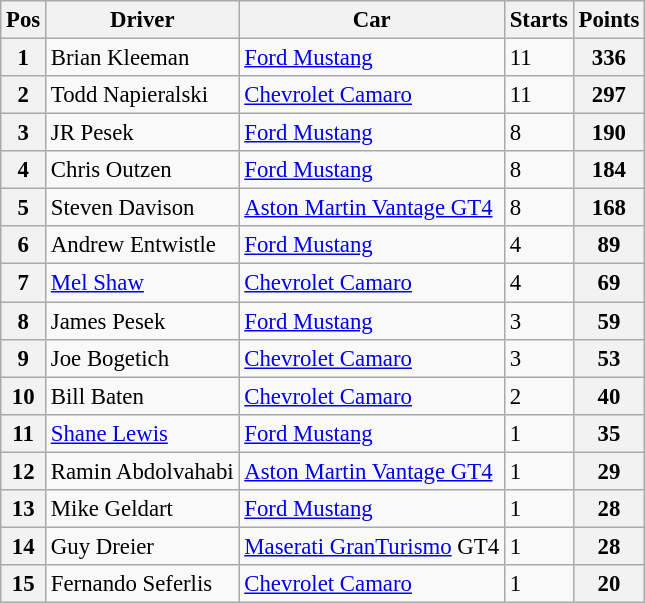<table class="wikitable" style="font-size: 95%;">
<tr>
<th>Pos</th>
<th>Driver</th>
<th>Car</th>
<th>Starts</th>
<th>Points</th>
</tr>
<tr>
<th>1</th>
<td> Brian Kleeman</td>
<td><a href='#'>Ford Mustang</a></td>
<td>11</td>
<th>336</th>
</tr>
<tr>
<th>2</th>
<td> Todd Napieralski</td>
<td><a href='#'>Chevrolet Camaro</a></td>
<td>11</td>
<th>297</th>
</tr>
<tr>
<th>3</th>
<td> JR Pesek</td>
<td><a href='#'>Ford Mustang</a></td>
<td>8</td>
<th>190</th>
</tr>
<tr>
<th>4</th>
<td> Chris Outzen</td>
<td><a href='#'>Ford Mustang</a></td>
<td>8</td>
<th>184</th>
</tr>
<tr>
<th>5</th>
<td> Steven Davison</td>
<td><a href='#'>Aston Martin Vantage GT4</a></td>
<td>8</td>
<th>168</th>
</tr>
<tr>
<th>6</th>
<td> Andrew Entwistle</td>
<td><a href='#'>Ford Mustang</a></td>
<td>4</td>
<th>89</th>
</tr>
<tr>
<th>7</th>
<td> <a href='#'>Mel Shaw</a></td>
<td><a href='#'>Chevrolet Camaro</a></td>
<td>4</td>
<th>69</th>
</tr>
<tr>
<th>8</th>
<td> James Pesek</td>
<td><a href='#'>Ford Mustang</a></td>
<td>3</td>
<th>59</th>
</tr>
<tr>
<th>9</th>
<td> Joe Bogetich</td>
<td><a href='#'>Chevrolet Camaro</a></td>
<td>3</td>
<th>53</th>
</tr>
<tr>
<th>10</th>
<td> Bill Baten</td>
<td><a href='#'>Chevrolet Camaro</a></td>
<td>2</td>
<th>40</th>
</tr>
<tr>
<th>11</th>
<td> <a href='#'>Shane Lewis</a></td>
<td><a href='#'>Ford Mustang</a></td>
<td>1</td>
<th>35</th>
</tr>
<tr>
<th>12</th>
<td> Ramin Abdolvahabi</td>
<td><a href='#'>Aston Martin Vantage GT4</a></td>
<td>1</td>
<th>29</th>
</tr>
<tr>
<th>13</th>
<td> Mike Geldart</td>
<td><a href='#'>Ford Mustang</a></td>
<td>1</td>
<th>28</th>
</tr>
<tr>
<th>14</th>
<td> Guy Dreier</td>
<td><a href='#'>Maserati GranTurismo</a> GT4</td>
<td>1</td>
<th>28</th>
</tr>
<tr>
<th>15</th>
<td> Fernando Seferlis</td>
<td><a href='#'>Chevrolet Camaro</a></td>
<td>1</td>
<th>20</th>
</tr>
</table>
